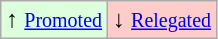<table class="wikitable" align="center">
<tr>
<td style="background:#ddffdd">↑ <small><a href='#'>Promoted</a></small></td>
<td style="background:#ffcccc">↓ <small><a href='#'>Relegated</a></small></td>
</tr>
</table>
